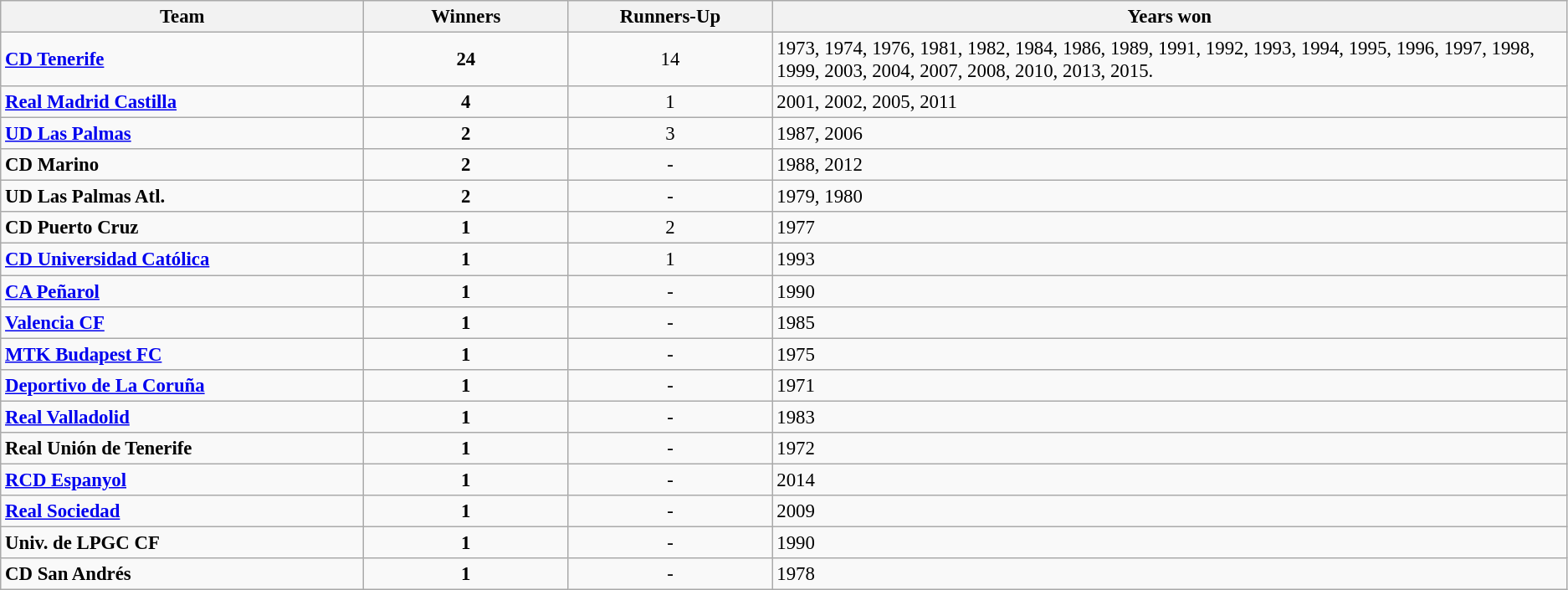<table class="wikitable sortable" style="font-size: 95%;">
<tr>
<th width=16%>Team</th>
<th width=9%>Winners</th>
<th width=9%>Runners-Up</th>
<th width=35%>Years won</th>
</tr>
<tr bgcolor=#f9f9f9>
<td> <strong><a href='#'>CD Tenerife</a></strong></td>
<td align=center><strong>24</strong></td>
<td align=center>14</td>
<td>1973, 1974, 1976, 1981, 1982, 1984, 1986, 1989, 1991, 1992, 1993, 1994, 1995, 1996, 1997, 1998, 1999, 2003, 2004, 2007, 2008, 2010, 2013, 2015.</td>
</tr>
<tr bgcolor=#f9f9f9>
<td> <strong><a href='#'>Real Madrid Castilla</a></strong></td>
<td align=center><strong>4</strong></td>
<td align=center>1</td>
<td>2001, 2002, 2005, 2011</td>
</tr>
<tr bgcolor=#f9f9f9>
<td> <strong><a href='#'>UD Las Palmas</a></strong></td>
<td align=center><strong>2</strong></td>
<td align=center>3</td>
<td>1987, 2006</td>
</tr>
<tr bgcolor=#f9f9f9>
<td> <strong>CD Marino</strong></td>
<td align=center><strong>2</strong></td>
<td align=center>-</td>
<td>1988, 2012</td>
</tr>
<tr bgcolor=#f9f9f9>
<td> <strong>UD Las Palmas Atl.</strong></td>
<td align=center><strong>2</strong></td>
<td align=center>-</td>
<td>1979, 1980</td>
</tr>
<tr bgcolor=#f9f9f9>
<td> <strong>CD Puerto Cruz</strong></td>
<td align=center><strong>1</strong></td>
<td align=center>2</td>
<td>1977</td>
</tr>
<tr bgcolor=#f9f9f9>
<td> <strong><a href='#'>CD Universidad Católica</a></strong></td>
<td align=center><strong>1</strong></td>
<td align=center>1</td>
<td>1993</td>
</tr>
<tr bgcolor=#f9f9f9>
<td> <strong><a href='#'>CA Peñarol</a></strong></td>
<td align=center><strong>1</strong></td>
<td align=center>-</td>
<td>1990</td>
</tr>
<tr bgcolor=#f9f9f9>
<td> <strong><a href='#'>Valencia CF</a></strong></td>
<td align=center><strong>1</strong></td>
<td align=center>-</td>
<td>1985</td>
</tr>
<tr bgcolor=#f9f9f9>
<td> <strong><a href='#'>MTK Budapest FC</a></strong></td>
<td align=center><strong>1</strong></td>
<td align=center>-</td>
<td>1975</td>
</tr>
<tr bgcolor=#f9f9f9>
<td> <strong><a href='#'>Deportivo de La Coruña</a></strong></td>
<td align=center><strong>1</strong></td>
<td align=center>-</td>
<td>1971</td>
</tr>
<tr bgcolor=#f9f9f9>
<td> <strong><a href='#'>Real Valladolid</a></strong></td>
<td align=center><strong>1</strong></td>
<td align=center>-</td>
<td>1983</td>
</tr>
<tr bgcolor=#f9f9f9>
<td> <strong>Real Unión de Tenerife</strong></td>
<td align=center><strong>1</strong></td>
<td align=center>-</td>
<td>1972</td>
</tr>
<tr bgcolor=#f9f9f9>
<td> <strong><a href='#'>RCD Espanyol</a></strong></td>
<td align=center><strong>1</strong></td>
<td align=center>-</td>
<td>2014</td>
</tr>
<tr bgcolor=#f9f9f9>
<td> <strong><a href='#'>Real Sociedad</a></strong></td>
<td align=center><strong>1</strong></td>
<td align=center>-</td>
<td>2009</td>
</tr>
<tr bgcolor=#f9f9f9>
<td> <strong>Univ. de LPGC CF</strong></td>
<td align=center><strong>1</strong></td>
<td align=center>-</td>
<td>1990</td>
</tr>
<tr bgcolor=#f9f9f9>
<td> <strong>CD San Andrés</strong></td>
<td align=center><strong>1</strong></td>
<td align=center>-</td>
<td>1978</td>
</tr>
</table>
